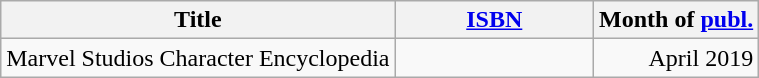<table class="wikitable">
<tr>
<th>Title</th>
<th width="125"><a href='#'>ISBN</a></th>
<th>Month of <a href='#'>publ.</a></th>
</tr>
<tr align="center">
<td align="left">Marvel Studios Character Encyclopedia</td>
<td></td>
<td align="right">April 2019</td>
</tr>
</table>
